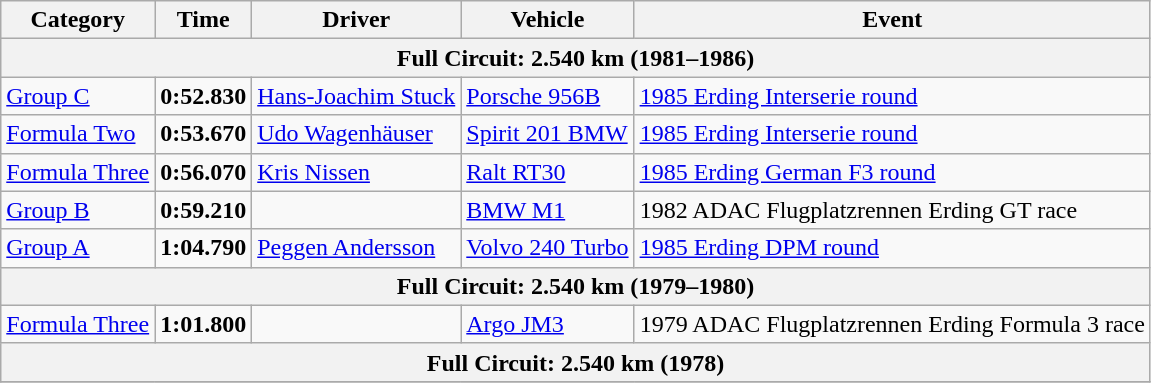<table class="wikitable">
<tr>
<th>Category</th>
<th>Time</th>
<th>Driver</th>
<th>Vehicle</th>
<th>Event</th>
</tr>
<tr>
<th colspan=5>Full Circuit: 2.540 km (1981–1986)</th>
</tr>
<tr>
<td><a href='#'>Group C</a></td>
<td><strong>0:52.830</strong></td>
<td><a href='#'>Hans-Joachim Stuck</a></td>
<td><a href='#'>Porsche 956B</a></td>
<td><a href='#'>1985 Erding Interserie round</a></td>
</tr>
<tr>
<td><a href='#'>Formula Two</a></td>
<td><strong>0:53.670</strong></td>
<td><a href='#'>Udo Wagenhäuser</a></td>
<td><a href='#'>Spirit 201 BMW</a></td>
<td><a href='#'>1985 Erding Interserie round</a></td>
</tr>
<tr>
<td><a href='#'>Formula Three</a></td>
<td><strong>0:56.070</strong></td>
<td><a href='#'>Kris Nissen</a></td>
<td><a href='#'>Ralt RT30</a></td>
<td><a href='#'>1985 Erding German F3 round</a></td>
</tr>
<tr>
<td><a href='#'>Group B</a></td>
<td><strong>0:59.210</strong></td>
<td></td>
<td><a href='#'>BMW M1</a></td>
<td>1982 ADAC Flugplatzrennen Erding GT race</td>
</tr>
<tr>
<td><a href='#'>Group A</a></td>
<td><strong>1:04.790</strong></td>
<td><a href='#'>Peggen Andersson</a></td>
<td><a href='#'>Volvo 240 Turbo</a></td>
<td><a href='#'>1985 Erding DPM round</a></td>
</tr>
<tr>
<th colspan=5>Full Circuit: 2.540 km (1979–1980)</th>
</tr>
<tr>
<td><a href='#'>Formula Three</a></td>
<td><strong>1:01.800</strong></td>
<td></td>
<td><a href='#'>Argo JM3</a></td>
<td>1979 ADAC Flugplatzrennen Erding Formula 3 race</td>
</tr>
<tr>
<th colspan=5>Full Circuit: 2.540 km (1978)</th>
</tr>
<tr>
</tr>
</table>
